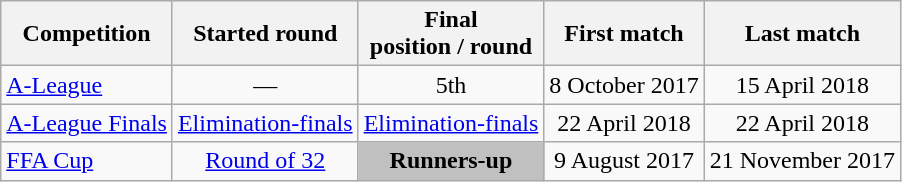<table class="wikitable">
<tr>
<th>Competition</th>
<th>Started round</th>
<th>Final <br>position / round</th>
<th>First match</th>
<th>Last match</th>
</tr>
<tr style="text-align: center">
<td align=left><a href='#'>A-League</a></td>
<td>—</td>
<td>5th</td>
<td>8 October 2017</td>
<td>15 April 2018</td>
</tr>
<tr style="text-align: center">
<td align=left><a href='#'>A-League Finals</a></td>
<td><a href='#'>Elimination-finals</a></td>
<td><a href='#'>Elimination-finals</a></td>
<td>22 April 2018</td>
<td>22 April 2018</td>
</tr>
<tr style="text-align: center">
<td align=left><a href='#'>FFA Cup</a></td>
<td><a href='#'>Round of 32</a></td>
<td style="background:silver;"><strong>Runners-up</strong></td>
<td>9 August 2017</td>
<td>21 November 2017</td>
</tr>
</table>
